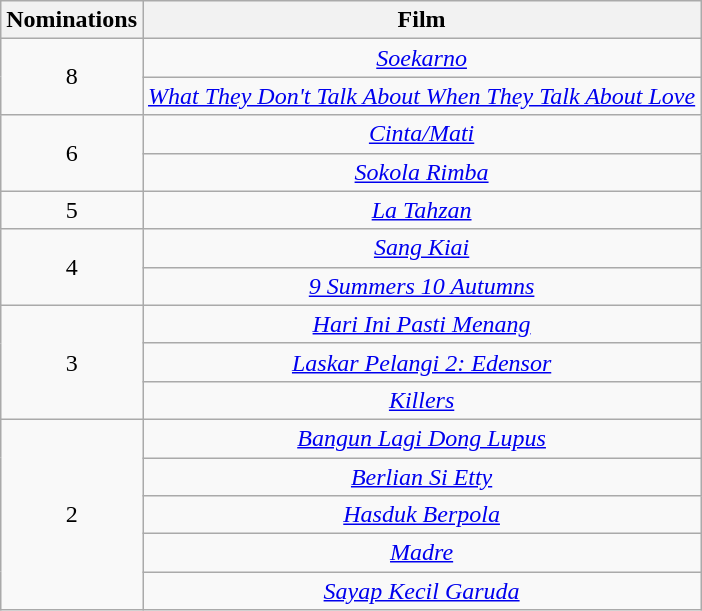<table class="wikitable">
<tr>
<th>Nominations</th>
<th>Film</th>
</tr>
<tr>
<td style="text-align:center" rowspan= "2">8</td>
<td style="text-align:center"><em><a href='#'>Soekarno</a></em></td>
</tr>
<tr>
<td style="text-align:center"><em><a href='#'>What They Don't Talk About When They Talk About Love</a></em></td>
</tr>
<tr>
<td style="text-align:center" rowspan= "2">6</td>
<td style="text-align:center"><em><a href='#'>Cinta/Mati</a></em></td>
</tr>
<tr>
<td style="text-align:center"><em><a href='#'>Sokola Rimba</a></em></td>
</tr>
<tr>
<td style="text-align:center">5</td>
<td style="text-align:center"><em><a href='#'>La Tahzan</a></em></td>
</tr>
<tr>
<td style="text-align:center" rowspan= "2">4</td>
<td style="text-align:center"><em><a href='#'>Sang Kiai</a></em></td>
</tr>
<tr>
<td style="text-align:center"><em><a href='#'>9 Summers 10 Autumns</a></em></td>
</tr>
<tr>
<td style="text-align:center" rowspan= "3">3</td>
<td style="text-align:center"><em><a href='#'>Hari Ini Pasti Menang</a></em></td>
</tr>
<tr>
<td style="text-align:center"><em><a href='#'>Laskar Pelangi 2: Edensor</a></em></td>
</tr>
<tr>
<td style="text-align:center"><em><a href='#'>Killers</a></em></td>
</tr>
<tr>
<td style="text-align:center" rowspan= "5">2</td>
<td style="text-align:center"><em><a href='#'>Bangun Lagi Dong Lupus</a></em></td>
</tr>
<tr>
<td style="text-align:center"><em><a href='#'>Berlian Si Etty</a></em></td>
</tr>
<tr>
<td style="text-align:center"><em><a href='#'>Hasduk Berpola</a></em></td>
</tr>
<tr>
<td style="text-align:center"><em><a href='#'>Madre</a></em></td>
</tr>
<tr>
<td style="text-align:center"><em><a href='#'>Sayap Kecil Garuda</a></em></td>
</tr>
</table>
